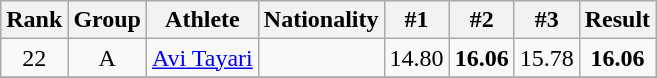<table class="wikitable sortable" style="text-align:center">
<tr>
<th>Rank</th>
<th>Group</th>
<th>Athlete</th>
<th>Nationality</th>
<th>#1</th>
<th>#2</th>
<th>#3</th>
<th>Result</th>
</tr>
<tr>
<td>22</td>
<td>A</td>
<td align=left><a href='#'>Avi Tayari</a></td>
<td align=left></td>
<td>14.80</td>
<td><strong>16.06</strong></td>
<td>15.78</td>
<td><strong>16.06</strong></td>
</tr>
<tr>
</tr>
</table>
